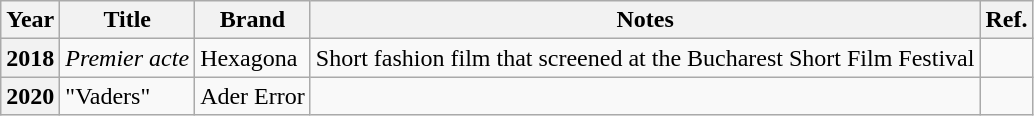<table class="wikitable plainrowheaders sortable">
<tr>
<th scope="col">Year</th>
<th scope="col">Title</th>
<th scope="col">Brand</th>
<th scope="col">Notes</th>
<th scope="col">Ref.</th>
</tr>
<tr>
<th scope="row">2018</th>
<td><em>Premier acte</em></td>
<td>Hexagona</td>
<td>Short fashion film that screened at the Bucharest Short Film Festival</td>
<td align="center"></td>
</tr>
<tr>
<th scope="row">2020</th>
<td>"Vaders"</td>
<td>Ader Error</td>
<td></td>
<td align="center"></td>
</tr>
</table>
